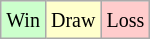<table class="wikitable">
<tr>
<td style="background-color: #CCFFCC;"><small>Win</small></td>
<td style="background-color: #FFFFCC;"><small>Draw</small></td>
<td style="background-color: #FFCCCC;"><small>Loss</small></td>
</tr>
</table>
